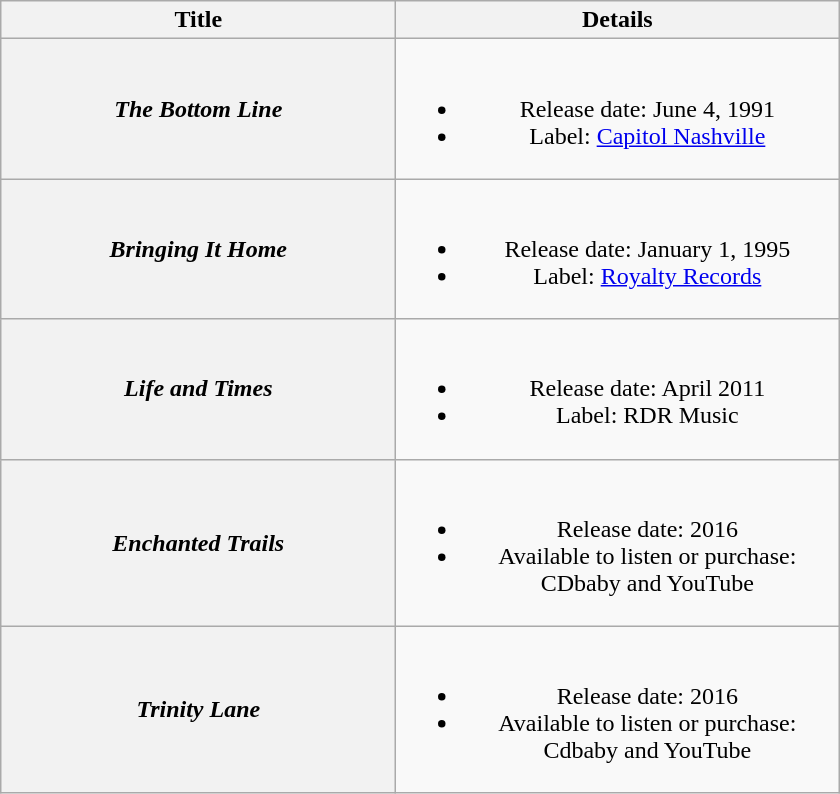<table class="wikitable plainrowheaders" style="text-align:center;">
<tr>
<th style="width:16em;">Title</th>
<th style="width:18em;">Details</th>
</tr>
<tr>
<th scope="row"><em>The Bottom Line</em></th>
<td><br><ul><li>Release date: June 4, 1991</li><li>Label: <a href='#'>Capitol Nashville</a></li></ul></td>
</tr>
<tr>
<th scope="row"><em>Bringing It Home</em></th>
<td><br><ul><li>Release date: January 1, 1995</li><li>Label: <a href='#'>Royalty Records</a></li></ul></td>
</tr>
<tr>
<th scope="row"><em>Life and Times</em></th>
<td><br><ul><li>Release date: April 2011</li><li>Label: RDR Music</li></ul></td>
</tr>
<tr>
<th scope="row"><em>Enchanted Trails</em></th>
<td><br><ul><li>Release date: 2016</li><li>Available to listen or purchase: CDbaby and YouTube</li></ul></td>
</tr>
<tr>
<th scope="row"><em>Trinity Lane</em></th>
<td><br><ul><li>Release date: 2016</li><li>Available to listen or purchase: Cdbaby and YouTube</li></ul></td>
</tr>
</table>
